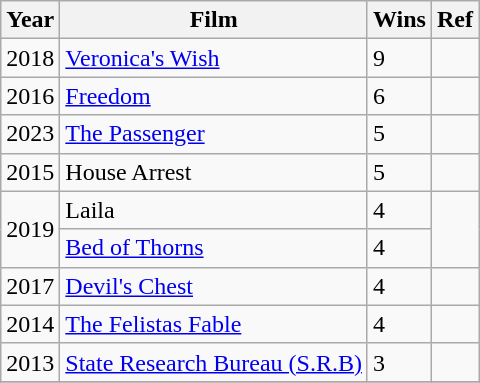<table class="wikitable sortable">
<tr>
<th>Year</th>
<th>Film</th>
<th>Wins</th>
<th>Ref</th>
</tr>
<tr>
<td>2018</td>
<td><a href='#'>Veronica's Wish</a></td>
<td>9</td>
<td></td>
</tr>
<tr>
<td>2016</td>
<td><a href='#'>Freedom</a></td>
<td>6</td>
<td></td>
</tr>
<tr>
<td>2023</td>
<td><a href='#'>The Passenger</a></td>
<td>5</td>
<td></td>
</tr>
<tr>
<td>2015</td>
<td>House Arrest</td>
<td>5</td>
<td></td>
</tr>
<tr>
<td rowspan=2>2019</td>
<td>Laila</td>
<td>4</td>
<td rowspan=2></td>
</tr>
<tr>
<td><a href='#'>Bed of Thorns</a></td>
<td>4</td>
</tr>
<tr>
<td>2017</td>
<td><a href='#'>Devil's Chest</a></td>
<td>4</td>
<td></td>
</tr>
<tr>
<td>2014</td>
<td><a href='#'>The Felistas Fable</a></td>
<td>4</td>
<td></td>
</tr>
<tr>
<td>2013</td>
<td><a href='#'>State Research Bureau (S.R.B)</a></td>
<td>3</td>
<td></td>
</tr>
<tr>
</tr>
</table>
